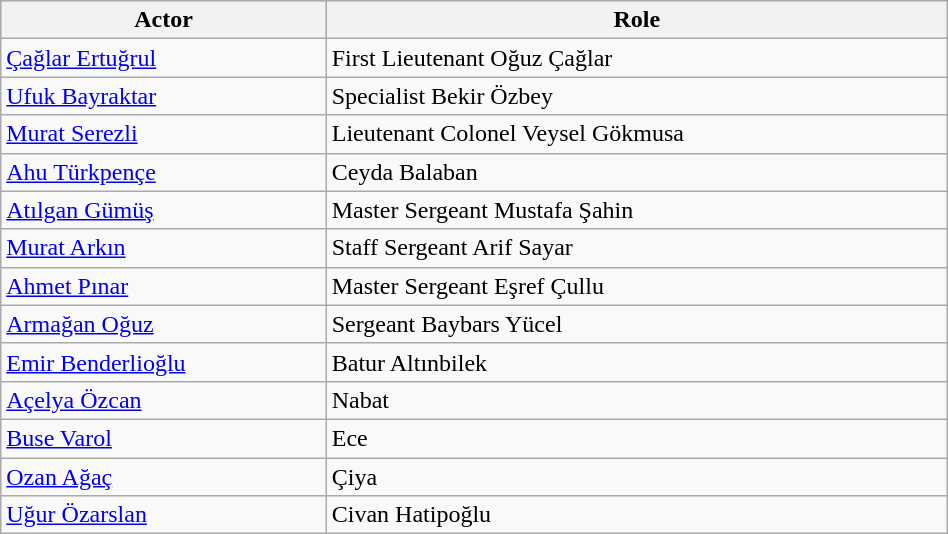<table class="wikitable" width="50%">
<tr bgcolor="#cccccc">
<th>Actor</th>
<th>Role</th>
</tr>
<tr>
<td><a href='#'>Çağlar Ertuğrul</a></td>
<td>First Lieutenant Oğuz Çağlar</td>
</tr>
<tr>
<td><a href='#'>Ufuk Bayraktar</a></td>
<td>Specialist Bekir Özbey</td>
</tr>
<tr>
<td><a href='#'>Murat Serezli</a></td>
<td>Lieutenant Colonel Veysel Gökmusa</td>
</tr>
<tr>
<td><a href='#'>Ahu Türkpençe</a></td>
<td>Ceyda Balaban</td>
</tr>
<tr>
<td><a href='#'>Atılgan Gümüş</a></td>
<td>Master Sergeant Mustafa Şahin</td>
</tr>
<tr>
<td><a href='#'>Murat Arkın</a></td>
<td>Staff Sergeant Arif Sayar</td>
</tr>
<tr>
<td><a href='#'>Ahmet Pınar</a></td>
<td>Master Sergeant Eşref Çullu</td>
</tr>
<tr>
<td><a href='#'>Armağan Oğuz</a></td>
<td>Sergeant Baybars Yücel</td>
</tr>
<tr>
<td><a href='#'>Emir Benderlioğlu</a></td>
<td>Batur Altınbilek</td>
</tr>
<tr>
<td><a href='#'>Açelya Özcan</a></td>
<td>Nabat</td>
</tr>
<tr>
<td><a href='#'>Buse Varol</a></td>
<td>Ece</td>
</tr>
<tr>
<td><a href='#'>Ozan Ağaç</a></td>
<td>Çiya</td>
</tr>
<tr>
<td><a href='#'>Uğur Özarslan</a></td>
<td>Civan Hatipoğlu</td>
</tr>
</table>
